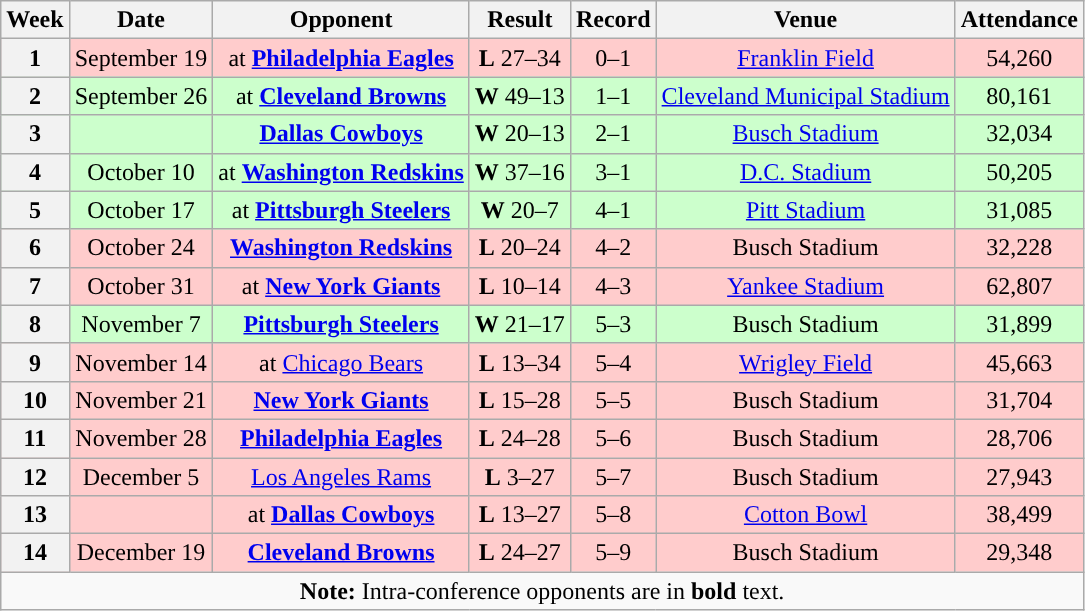<table class="wikitable" style="text-align:center">
<tr>
<th>Week</th>
<th>Date</th>
<th>Opponent</th>
<th>Result</th>
<th>Record</th>
<th>Venue</th>
<th>Attendance</th>
</tr>
<tr style="background:#fcc">
<th>1</th>
<td>September 19</td>
<td>at <strong><a href='#'>Philadelphia Eagles</a></strong></td>
<td><strong>L</strong> 27–34</td>
<td>0–1</td>
<td><a href='#'>Franklin Field</a></td>
<td>54,260</td>
</tr>
<tr style="background:#cfc">
<th>2</th>
<td>September 26</td>
<td>at <strong><a href='#'>Cleveland Browns</a></strong></td>
<td><strong>W</strong> 49–13</td>
<td>1–1</td>
<td><a href='#'>Cleveland Municipal Stadium</a></td>
<td>80,161</td>
</tr>
<tr style="background:#cfc">
<th>3</th>
<td></td>
<td><strong><a href='#'>Dallas Cowboys</a></strong></td>
<td><strong>W</strong> 20–13</td>
<td>2–1</td>
<td><a href='#'>Busch Stadium</a></td>
<td>32,034</td>
</tr>
<tr style="background:#cfc">
<th>4</th>
<td>October 10</td>
<td>at <strong><a href='#'>Washington Redskins</a></strong></td>
<td><strong>W</strong> 37–16</td>
<td>3–1</td>
<td><a href='#'>D.C. Stadium</a></td>
<td>50,205</td>
</tr>
<tr style="background:#cfc">
<th>5</th>
<td>October 17</td>
<td>at <strong><a href='#'>Pittsburgh Steelers</a></strong></td>
<td><strong>W</strong> 20–7</td>
<td>4–1</td>
<td><a href='#'>Pitt Stadium</a></td>
<td>31,085</td>
</tr>
<tr style="background:#fcc">
<th>6</th>
<td>October 24</td>
<td><strong><a href='#'>Washington Redskins</a></strong></td>
<td><strong>L</strong> 20–24</td>
<td>4–2</td>
<td>Busch Stadium</td>
<td>32,228</td>
</tr>
<tr style="background:#fcc">
<th>7</th>
<td>October 31</td>
<td>at <strong><a href='#'>New York Giants</a></strong></td>
<td><strong>L</strong> 10–14</td>
<td>4–3</td>
<td><a href='#'>Yankee Stadium</a></td>
<td>62,807</td>
</tr>
<tr style="background:#cfc">
<th>8</th>
<td>November 7</td>
<td><strong><a href='#'>Pittsburgh Steelers</a></strong></td>
<td><strong>W</strong> 21–17</td>
<td>5–3</td>
<td>Busch Stadium</td>
<td>31,899</td>
</tr>
<tr style="background:#fcc">
<th>9</th>
<td>November 14</td>
<td>at <a href='#'>Chicago Bears</a></td>
<td><strong>L</strong> 13–34</td>
<td>5–4</td>
<td><a href='#'>Wrigley Field</a></td>
<td>45,663</td>
</tr>
<tr style="background:#fcc">
<th>10</th>
<td>November 21</td>
<td><strong><a href='#'>New York Giants</a></strong></td>
<td><strong>L</strong> 15–28</td>
<td>5–5</td>
<td>Busch Stadium</td>
<td>31,704</td>
</tr>
<tr style="background:#fcc">
<th>11</th>
<td>November 28</td>
<td><strong><a href='#'>Philadelphia Eagles</a></strong></td>
<td><strong>L</strong> 24–28</td>
<td>5–6</td>
<td>Busch Stadium</td>
<td>28,706</td>
</tr>
<tr style="background:#fcc">
<th>12</th>
<td>December 5</td>
<td><a href='#'>Los Angeles Rams</a></td>
<td><strong>L</strong> 3–27</td>
<td>5–7</td>
<td>Busch Stadium</td>
<td>27,943</td>
</tr>
<tr style="background:#fcc">
<th>13</th>
<td></td>
<td>at <strong><a href='#'>Dallas Cowboys</a></strong></td>
<td><strong>L</strong> 13–27</td>
<td>5–8</td>
<td><a href='#'>Cotton Bowl</a></td>
<td>38,499</td>
</tr>
<tr style="background:#fcc">
<th>14</th>
<td>December 19</td>
<td><strong><a href='#'>Cleveland Browns</a></strong></td>
<td><strong>L</strong> 24–27</td>
<td>5–9</td>
<td>Busch Stadium</td>
<td>29,348</td>
</tr>
<tr>
<td colspan="8"><strong>Note:</strong> Intra-conference opponents are in <strong>bold</strong> text.</td>
</tr>
</table>
